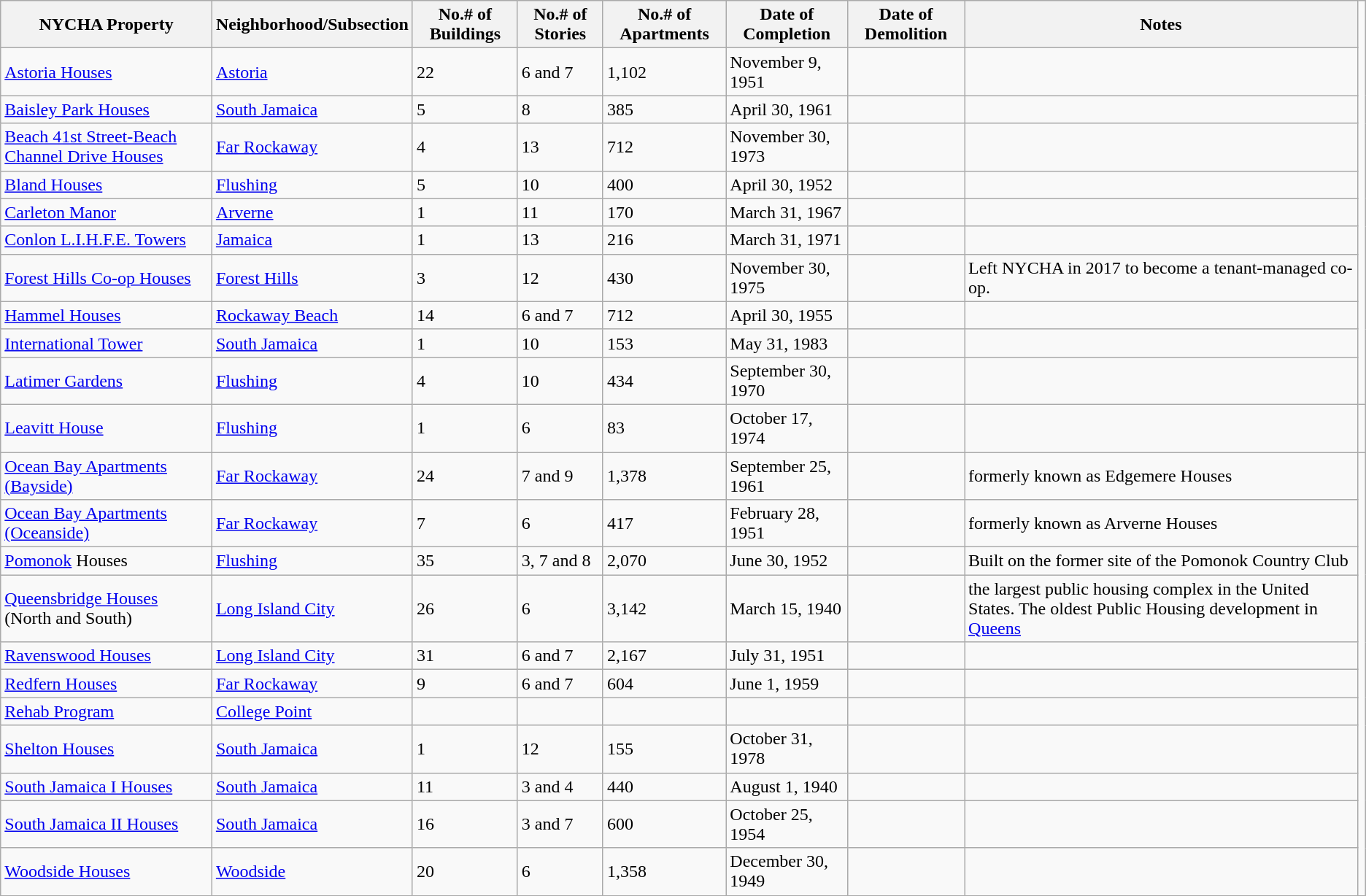<table class="wikitable sortable">
<tr>
<th>NYCHA Property</th>
<th>Neighborhood/Subsection</th>
<th>No.# of Buildings</th>
<th>No.# of Stories</th>
<th>No.# of Apartments</th>
<th>Date of Completion</th>
<th>Date of Demolition</th>
<th>Notes</th>
</tr>
<tr>
<td><a href='#'>Astoria Houses</a></td>
<td><a href='#'>Astoria</a></td>
<td>22</td>
<td>6 and 7</td>
<td>1,102</td>
<td>November 9, 1951</td>
<td></td>
<td></td>
</tr>
<tr>
<td><a href='#'>Baisley Park Houses</a></td>
<td><a href='#'>South Jamaica</a></td>
<td>5</td>
<td>8</td>
<td>385</td>
<td>April 30, 1961</td>
<td></td>
<td></td>
</tr>
<tr>
<td><a href='#'>Beach 41st Street-Beach Channel Drive Houses</a></td>
<td><a href='#'>Far Rockaway</a></td>
<td>4</td>
<td>13</td>
<td>712</td>
<td>November 30, 1973</td>
<td></td>
<td></td>
</tr>
<tr>
<td><a href='#'>Bland Houses</a></td>
<td><a href='#'>Flushing</a></td>
<td>5</td>
<td>10</td>
<td>400</td>
<td>April 30, 1952</td>
<td></td>
<td></td>
</tr>
<tr>
<td><a href='#'>Carleton Manor</a></td>
<td><a href='#'>Arverne</a></td>
<td>1</td>
<td>11</td>
<td>170</td>
<td>March 31, 1967</td>
<td></td>
<td></td>
</tr>
<tr>
<td><a href='#'>Conlon L.I.H.F.E. Towers</a></td>
<td><a href='#'>Jamaica</a></td>
<td>1</td>
<td>13</td>
<td>216</td>
<td>March 31, 1971</td>
<td></td>
<td></td>
</tr>
<tr>
<td><a href='#'>Forest Hills Co-op Houses</a></td>
<td><a href='#'>Forest Hills</a></td>
<td>3</td>
<td>12</td>
<td>430</td>
<td>November 30, 1975</td>
<td></td>
<td>Left NYCHA in 2017 to become a tenant-managed co-op.</td>
</tr>
<tr>
<td><a href='#'>Hammel Houses</a></td>
<td><a href='#'>Rockaway Beach</a></td>
<td>14</td>
<td>6 and 7</td>
<td>712</td>
<td>April 30, 1955</td>
<td></td>
<td></td>
</tr>
<tr>
<td><a href='#'>International Tower</a></td>
<td><a href='#'>South Jamaica</a></td>
<td>1</td>
<td>10</td>
<td>153</td>
<td>May 31, 1983</td>
<td></td>
<td></td>
</tr>
<tr>
<td><a href='#'>Latimer Gardens</a></td>
<td><a href='#'>Flushing</a></td>
<td>4</td>
<td>10</td>
<td>434</td>
<td>September 30, 1970</td>
<td></td>
<td></td>
</tr>
<tr>
<td><a href='#'>Leavitt House</a></td>
<td><a href='#'>Flushing</a></td>
<td>1</td>
<td>6</td>
<td>83</td>
<td>October 17, 1974</td>
<td></td>
<td></td>
<td></td>
</tr>
<tr>
<td><a href='#'>Ocean Bay Apartments (Bayside)</a></td>
<td><a href='#'>Far Rockaway</a></td>
<td>24</td>
<td>7 and 9</td>
<td>1,378</td>
<td>September 25, 1961</td>
<td></td>
<td>formerly known as Edgemere Houses</td>
</tr>
<tr>
<td><a href='#'>Ocean Bay Apartments (Oceanside)</a></td>
<td><a href='#'>Far Rockaway</a></td>
<td>7</td>
<td>6</td>
<td>417</td>
<td>February 28, 1951</td>
<td></td>
<td>formerly known as Arverne Houses</td>
</tr>
<tr>
<td><a href='#'>Pomonok</a> Houses</td>
<td><a href='#'>Flushing</a></td>
<td>35</td>
<td>3, 7 and 8</td>
<td>2,070</td>
<td>June 30, 1952</td>
<td></td>
<td>Built on the former site of the Pomonok Country Club</td>
</tr>
<tr>
<td><a href='#'>Queensbridge Houses</a> (North and South)</td>
<td><a href='#'>Long Island City</a></td>
<td>26</td>
<td>6</td>
<td>3,142</td>
<td>March 15, 1940</td>
<td></td>
<td>the largest public housing complex in the United States. The oldest Public Housing development in <a href='#'>Queens</a></td>
</tr>
<tr>
<td><a href='#'>Ravenswood Houses</a></td>
<td><a href='#'>Long Island City</a></td>
<td>31</td>
<td>6 and 7</td>
<td>2,167</td>
<td>July 31, 1951</td>
<td></td>
<td></td>
</tr>
<tr>
<td><a href='#'>Redfern Houses</a></td>
<td><a href='#'>Far Rockaway</a></td>
<td>9</td>
<td>6 and 7</td>
<td>604</td>
<td>June 1, 1959</td>
<td></td>
<td></td>
</tr>
<tr>
<td><a href='#'>Rehab Program</a></td>
<td><a href='#'>College Point</a></td>
<td></td>
<td></td>
<td></td>
<td></td>
<td></td>
<td></td>
</tr>
<tr>
<td><a href='#'>Shelton Houses</a></td>
<td><a href='#'>South Jamaica</a></td>
<td>1</td>
<td>12</td>
<td>155</td>
<td>October 31, 1978</td>
<td></td>
<td></td>
</tr>
<tr>
<td><a href='#'>South Jamaica I Houses</a></td>
<td><a href='#'>South Jamaica</a></td>
<td>11</td>
<td>3 and 4</td>
<td>440</td>
<td>August 1, 1940</td>
<td></td>
<td></td>
</tr>
<tr>
<td><a href='#'>South Jamaica II Houses</a></td>
<td><a href='#'>South Jamaica</a></td>
<td>16</td>
<td>3 and 7</td>
<td>600</td>
<td>October 25, 1954</td>
<td></td>
<td></td>
</tr>
<tr>
<td><a href='#'>Woodside Houses</a></td>
<td><a href='#'>Woodside</a></td>
<td>20</td>
<td>6</td>
<td>1,358</td>
<td>December 30, 1949</td>
<td></td>
<td></td>
</tr>
<tr>
</tr>
</table>
